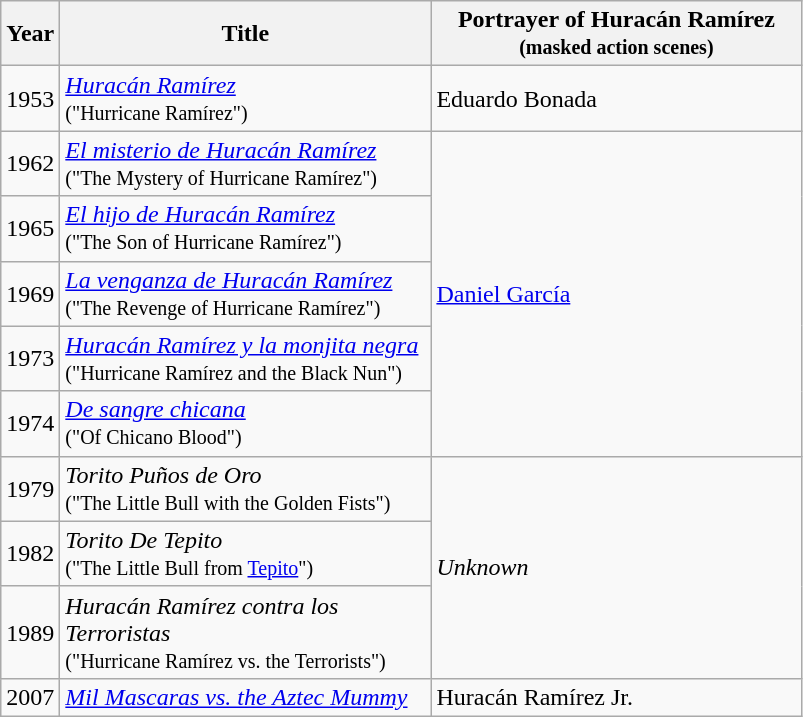<table class="wikitable plainrowheaders sortable">
<tr>
<th scope="col">Year</th>
<th scope="col" style="width: 15em;">Title</th>
<th scope="col" style="width: 15em;">Portrayer of Huracán Ramírez<br><small>(masked action scenes)</small></th>
</tr>
<tr>
<td>1953</td>
<td><em><a href='#'>Huracán Ramírez</a></em><br><small>("Hurricane Ramírez")</small></td>
<td>Eduardo Bonada</td>
</tr>
<tr>
<td>1962</td>
<td><em><a href='#'>El misterio de Huracán Ramírez</a></em><br><small>("The Mystery of Hurricane Ramírez")</small></td>
<td rowspan=5><a href='#'>Daniel García</a></td>
</tr>
<tr>
<td>1965</td>
<td><em><a href='#'>El hijo de Huracán Ramírez</a></em><br><small>("The Son of Hurricane Ramírez")</small></td>
</tr>
<tr>
<td>1969</td>
<td><em><a href='#'>La venganza de Huracán Ramírez</a></em><br><small>("The Revenge of Hurricane Ramírez")</small></td>
</tr>
<tr>
<td>1973</td>
<td><em><a href='#'>Huracán Ramírez y la monjita negra</a></em><br><small>("Hurricane Ramírez and the Black Nun")</small></td>
</tr>
<tr>
<td>1974</td>
<td><em><a href='#'>De sangre chicana</a></em><br><small>("Of Chicano Blood")</small></td>
</tr>
<tr>
<td>1979</td>
<td><em>Torito Puños de Oro</em><br><small>("The Little Bull with the Golden Fists")</small></td>
<td rowspan=3><em>Unknown</em></td>
</tr>
<tr>
<td>1982</td>
<td><em>Torito De Tepito</em><br><small>("The Little Bull from <a href='#'>Tepito</a>")</small></td>
</tr>
<tr>
<td>1989</td>
<td><em>Huracán Ramírez contra los Terroristas</em><br><small>("Hurricane Ramírez vs. the Terrorists")</small></td>
</tr>
<tr>
<td>2007</td>
<td><em><a href='#'>Mil Mascaras vs. the Aztec Mummy</a></em></td>
<td>Huracán Ramírez Jr.</td>
</tr>
</table>
